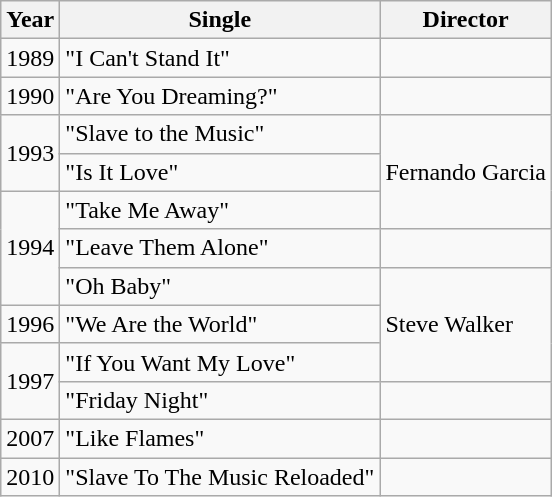<table class="wikitable">
<tr>
<th align="left">Year</th>
<th align="left">Single</th>
<th align="left">Director</th>
</tr>
<tr>
<td align="left">1989</td>
<td align="left">"I Can't Stand It"</td>
<td align="center"></td>
</tr>
<tr>
<td align="left">1990</td>
<td align="left">"Are You Dreaming?"</td>
<td align="center"></td>
</tr>
<tr>
<td align="left" rowspan=2>1993</td>
<td align="left">"Slave to the Music"</td>
<td rowspan="3">Fernando Garcia</td>
</tr>
<tr>
<td align="left">"Is It Love"</td>
</tr>
<tr>
<td align="left" rowspan=3>1994</td>
<td align="left">"Take Me Away"</td>
</tr>
<tr>
<td align="left">"Leave Them Alone"</td>
<td align="center"></td>
</tr>
<tr>
<td align="left">"Oh Baby"</td>
<td rowspan="3">Steve Walker</td>
</tr>
<tr>
<td align="left">1996</td>
<td align="left">"We Are the World"</td>
</tr>
<tr>
<td align="left" rowspan=2>1997</td>
<td align="left">"If You Want My Love"</td>
</tr>
<tr>
<td align="left">"Friday Night"</td>
<td align="center"></td>
</tr>
<tr>
<td align="left">2007</td>
<td align="left">"Like Flames"</td>
<td align="center"></td>
</tr>
<tr>
<td align="left">2010</td>
<td align="left">"Slave To The Music Reloaded"</td>
<td align="center"></td>
</tr>
</table>
